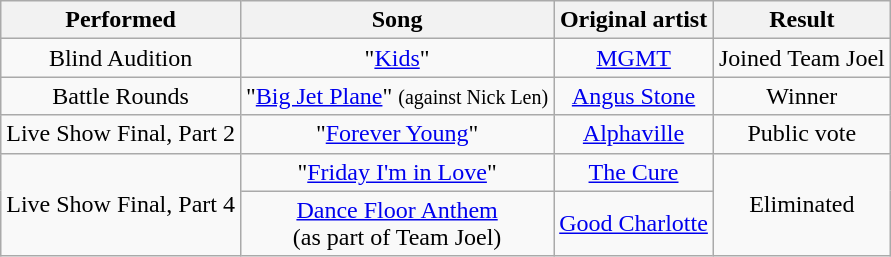<table class="wikitable plainrowheaders" style="text-align:center;">
<tr>
<th scope="col">Performed</th>
<th scope="col">Song</th>
<th scope="col">Original artist</th>
<th scope="col">Result</th>
</tr>
<tr>
<td>Blind Audition</td>
<td>"<a href='#'>Kids</a>"</td>
<td><a href='#'>MGMT</a></td>
<td>Joined Team Joel</td>
</tr>
<tr>
<td>Battle Rounds</td>
<td>"<a href='#'>Big Jet Plane</a>" <small>(against Nick Len)</small></td>
<td><a href='#'>Angus Stone</a></td>
<td>Winner</td>
</tr>
<tr>
<td>Live Show Final, Part 2</td>
<td>"<a href='#'>Forever Young</a>"</td>
<td><a href='#'>Alphaville</a></td>
<td>Public vote</td>
</tr>
<tr>
<td rowspan="2">Live Show Final, Part 4</td>
<td>"<a href='#'>Friday I'm in Love</a>"</td>
<td><a href='#'>The Cure</a></td>
<td rowspan="2">Eliminated</td>
</tr>
<tr>
<td><a href='#'>Dance Floor Anthem</a><br>(as part of Team Joel)</td>
<td><a href='#'>Good Charlotte</a></td>
</tr>
</table>
